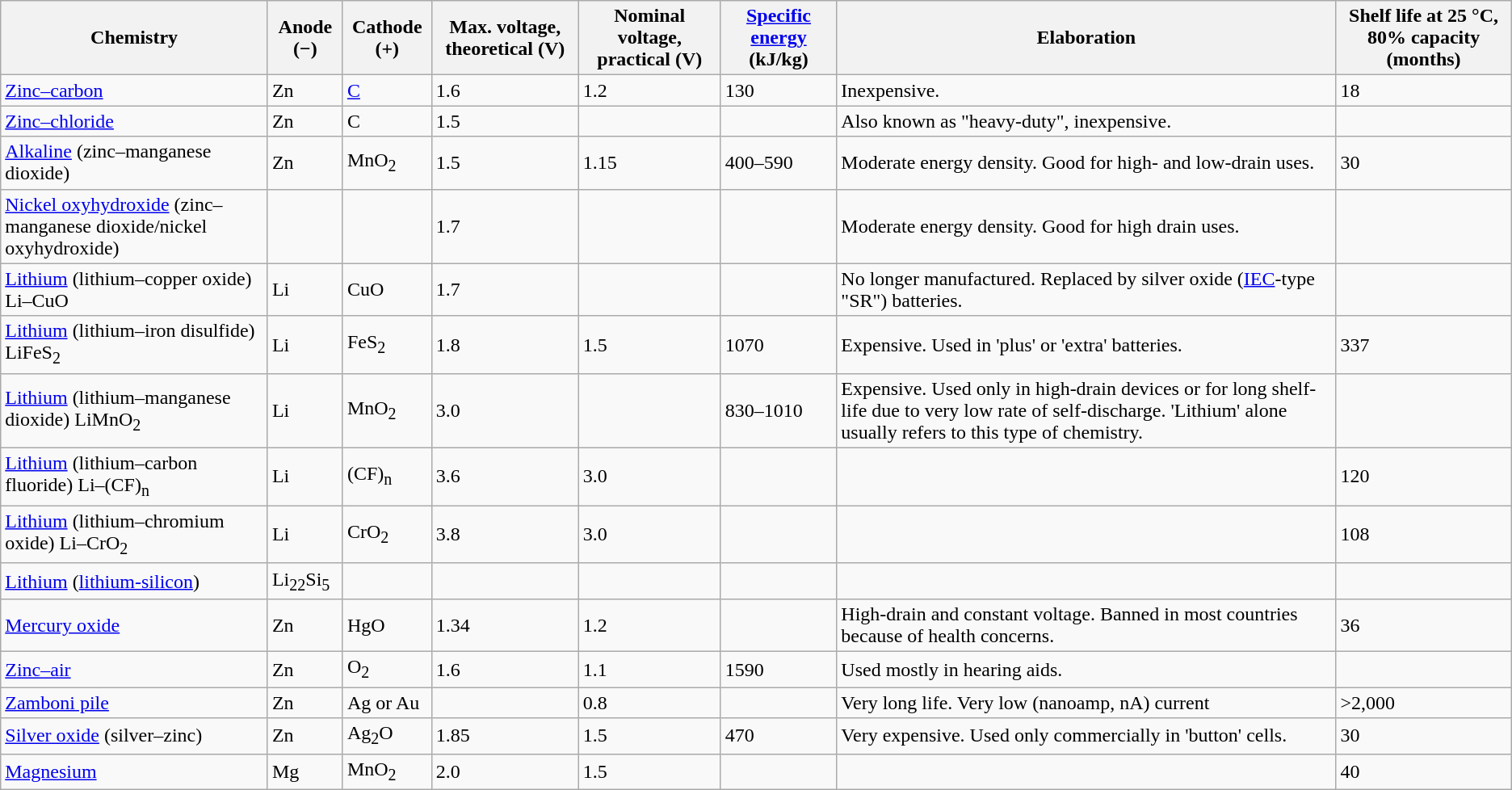<table class="wikitable sortable">
<tr>
<th>Chemistry</th>
<th>Anode (−)</th>
<th>Cathode (+)</th>
<th>Max. voltage, theoretical (V)</th>
<th>Nominal voltage, practical (V)</th>
<th><a href='#'>Specific energy</a> (kJ/kg)</th>
<th>Elaboration</th>
<th>Shelf life at 25 °C, 80% capacity (months)</th>
</tr>
<tr>
<td><a href='#'>Zinc–carbon</a></td>
<td>Zn</td>
<td><a href='#'>C</a></td>
<td>1.6</td>
<td>1.2</td>
<td>130</td>
<td>Inexpensive.</td>
<td>18</td>
</tr>
<tr>
<td><a href='#'>Zinc–chloride</a></td>
<td>Zn</td>
<td>C</td>
<td>1.5</td>
<td></td>
<td></td>
<td>Also known as "heavy-duty", inexpensive.</td>
<td></td>
</tr>
<tr>
<td><a href='#'>Alkaline</a> (zinc–manganese dioxide)</td>
<td>Zn</td>
<td>MnO<sub>2</sub></td>
<td>1.5</td>
<td>1.15</td>
<td>400–590</td>
<td>Moderate energy density. Good for high- and low-drain uses.</td>
<td>30</td>
</tr>
<tr>
<td><a href='#'>Nickel oxyhydroxide</a> (zinc–manganese dioxide/nickel oxyhydroxide)</td>
<td></td>
<td></td>
<td>1.7</td>
<td></td>
<td></td>
<td>Moderate energy density. Good for high drain uses.</td>
<td></td>
</tr>
<tr>
<td><a href='#'>Lithium</a> (lithium–copper oxide) Li–CuO</td>
<td>Li</td>
<td>CuO</td>
<td>1.7</td>
<td></td>
<td></td>
<td>No longer manufactured. Replaced by silver oxide (<a href='#'>IEC</a>-type "SR") batteries.</td>
<td></td>
</tr>
<tr>
<td><a href='#'>Lithium</a> (lithium–iron disulfide) LiFeS<sub>2</sub></td>
<td>Li</td>
<td>FeS<sub>2</sub></td>
<td>1.8</td>
<td>1.5</td>
<td>1070</td>
<td>Expensive. Used in 'plus' or 'extra' batteries.</td>
<td>337</td>
</tr>
<tr>
<td><a href='#'>Lithium</a> (lithium–manganese dioxide) LiMnO<sub>2</sub></td>
<td>Li</td>
<td>MnO<sub>2</sub></td>
<td>3.0</td>
<td></td>
<td>830–1010</td>
<td>Expensive. Used only in high-drain devices or for long shelf-life due to very low rate of self-discharge. 'Lithium' alone usually refers to this type of chemistry.</td>
<td></td>
</tr>
<tr>
<td><a href='#'>Lithium</a> (lithium–carbon fluoride) Li–(CF)<sub>n</sub></td>
<td>Li</td>
<td>(CF)<sub>n</sub></td>
<td>3.6</td>
<td>3.0</td>
<td></td>
<td></td>
<td>120</td>
</tr>
<tr>
<td><a href='#'>Lithium</a> (lithium–chromium oxide) Li–CrO<sub>2</sub></td>
<td>Li</td>
<td>CrO<sub>2</sub></td>
<td>3.8</td>
<td>3.0</td>
<td></td>
<td></td>
<td>108</td>
</tr>
<tr>
<td><a href='#'>Lithium</a> (<a href='#'>lithium-silicon</a>)</td>
<td>Li<sub>22</sub>Si<sub>5</sub></td>
<td></td>
<td></td>
<td></td>
<td></td>
<td></td>
<td></td>
</tr>
<tr>
<td><a href='#'>Mercury oxide</a></td>
<td>Zn</td>
<td>HgO</td>
<td>1.34</td>
<td>1.2</td>
<td></td>
<td>High-drain and constant voltage. Banned in most countries because of health concerns.</td>
<td>36</td>
</tr>
<tr>
<td><a href='#'>Zinc–air</a></td>
<td>Zn</td>
<td>O<sub>2</sub></td>
<td>1.6</td>
<td>1.1</td>
<td>1590</td>
<td>Used mostly in hearing aids.</td>
<td></td>
</tr>
<tr>
<td><a href='#'>Zamboni pile</a></td>
<td>Zn</td>
<td>Ag or Au</td>
<td></td>
<td>0.8</td>
<td></td>
<td>Very long life. Very low (nanoamp, nA) current</td>
<td>>2,000</td>
</tr>
<tr>
<td><a href='#'>Silver oxide</a> (silver–zinc)</td>
<td>Zn</td>
<td>Ag<sub>2</sub>O</td>
<td>1.85</td>
<td>1.5</td>
<td>470</td>
<td>Very expensive. Used only commercially in 'button' cells.</td>
<td>30</td>
</tr>
<tr>
<td><a href='#'>Magnesium</a></td>
<td>Mg</td>
<td>MnO<sub>2</sub></td>
<td>2.0</td>
<td>1.5</td>
<td></td>
<td></td>
<td>40</td>
</tr>
</table>
